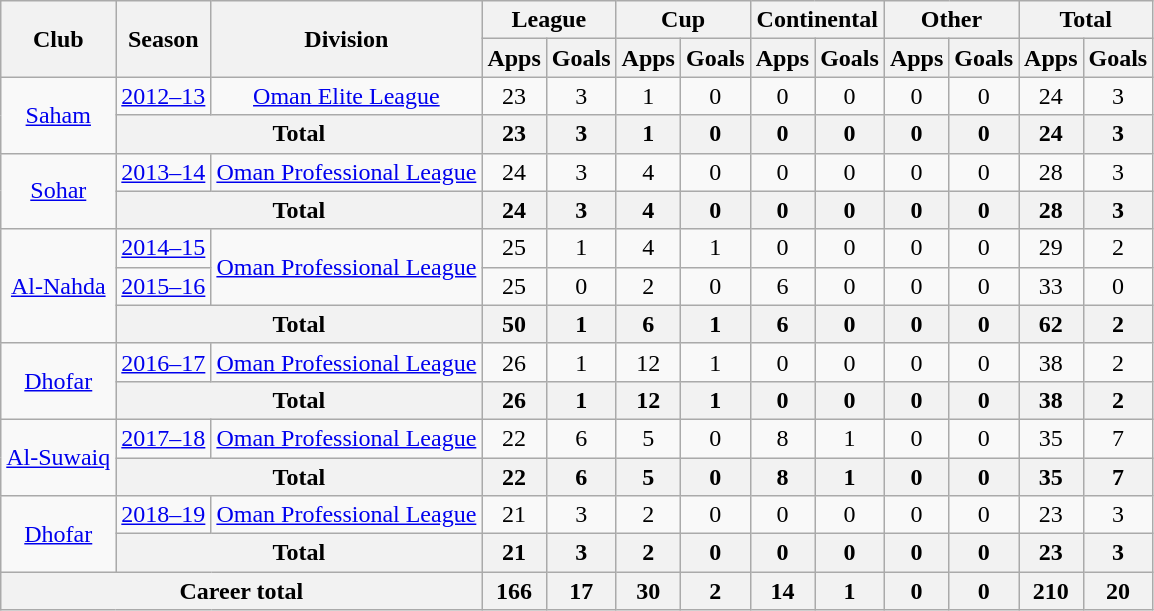<table class="wikitable" style="text-align: center;">
<tr>
<th rowspan="2">Club</th>
<th rowspan="2">Season</th>
<th rowspan="2">Division</th>
<th colspan="2">League</th>
<th colspan="2">Cup</th>
<th colspan="2">Continental</th>
<th colspan="2">Other</th>
<th colspan="2">Total</th>
</tr>
<tr>
<th>Apps</th>
<th>Goals</th>
<th>Apps</th>
<th>Goals</th>
<th>Apps</th>
<th>Goals</th>
<th>Apps</th>
<th>Goals</th>
<th>Apps</th>
<th>Goals</th>
</tr>
<tr>
<td rowspan="2"><a href='#'>Saham</a></td>
<td><a href='#'>2012–13</a></td>
<td rowspan="1"><a href='#'>Oman Elite League</a></td>
<td>23</td>
<td>3</td>
<td>1</td>
<td>0</td>
<td>0</td>
<td>0</td>
<td>0</td>
<td>0</td>
<td>24</td>
<td>3</td>
</tr>
<tr>
<th colspan="2">Total</th>
<th>23</th>
<th>3</th>
<th>1</th>
<th>0</th>
<th>0</th>
<th>0</th>
<th>0</th>
<th>0</th>
<th>24</th>
<th>3</th>
</tr>
<tr>
<td rowspan="2"><a href='#'>Sohar</a></td>
<td><a href='#'>2013–14</a></td>
<td rowspan="1"><a href='#'>Oman Professional League</a></td>
<td>24</td>
<td>3</td>
<td>4</td>
<td>0</td>
<td>0</td>
<td>0</td>
<td>0</td>
<td>0</td>
<td>28</td>
<td>3</td>
</tr>
<tr>
<th colspan="2">Total</th>
<th>24</th>
<th>3</th>
<th>4</th>
<th>0</th>
<th>0</th>
<th>0</th>
<th>0</th>
<th>0</th>
<th>28</th>
<th>3</th>
</tr>
<tr>
<td rowspan="3"><a href='#'>Al-Nahda</a></td>
<td><a href='#'>2014–15</a></td>
<td rowspan="2"><a href='#'>Oman Professional League</a></td>
<td>25</td>
<td>1</td>
<td>4</td>
<td>1</td>
<td>0</td>
<td>0</td>
<td>0</td>
<td>0</td>
<td>29</td>
<td>2</td>
</tr>
<tr>
<td><a href='#'>2015–16</a></td>
<td>25</td>
<td>0</td>
<td>2</td>
<td>0</td>
<td>6</td>
<td>0</td>
<td>0</td>
<td>0</td>
<td>33</td>
<td>0</td>
</tr>
<tr>
<th colspan="2">Total</th>
<th>50</th>
<th>1</th>
<th>6</th>
<th>1</th>
<th>6</th>
<th>0</th>
<th>0</th>
<th>0</th>
<th>62</th>
<th>2</th>
</tr>
<tr>
<td rowspan="2"><a href='#'>Dhofar</a></td>
<td><a href='#'>2016–17</a></td>
<td rowspan="1"><a href='#'>Oman Professional League</a></td>
<td>26</td>
<td>1</td>
<td>12</td>
<td>1</td>
<td>0</td>
<td>0</td>
<td>0</td>
<td>0</td>
<td>38</td>
<td>2</td>
</tr>
<tr>
<th colspan="2">Total</th>
<th>26</th>
<th>1</th>
<th>12</th>
<th>1</th>
<th>0</th>
<th>0</th>
<th>0</th>
<th>0</th>
<th>38</th>
<th>2</th>
</tr>
<tr>
<td rowspan="2"><a href='#'>Al-Suwaiq</a></td>
<td><a href='#'>2017–18</a></td>
<td rowspan="1"><a href='#'>Oman Professional League</a></td>
<td>22</td>
<td>6</td>
<td>5</td>
<td>0</td>
<td>8</td>
<td>1</td>
<td>0</td>
<td>0</td>
<td>35</td>
<td>7</td>
</tr>
<tr>
<th colspan="2">Total</th>
<th>22</th>
<th>6</th>
<th>5</th>
<th>0</th>
<th>8</th>
<th>1</th>
<th>0</th>
<th>0</th>
<th>35</th>
<th>7</th>
</tr>
<tr>
<td rowspan="2"><a href='#'>Dhofar</a></td>
<td><a href='#'>2018–19</a></td>
<td rowspan="1"><a href='#'>Oman Professional League</a></td>
<td>21</td>
<td>3</td>
<td>2</td>
<td>0</td>
<td>0</td>
<td>0</td>
<td>0</td>
<td>0</td>
<td>23</td>
<td>3</td>
</tr>
<tr>
<th colspan="2">Total</th>
<th>21</th>
<th>3</th>
<th>2</th>
<th>0</th>
<th>0</th>
<th>0</th>
<th>0</th>
<th>0</th>
<th>23</th>
<th>3</th>
</tr>
<tr>
<th colspan="3">Career total</th>
<th>166</th>
<th>17</th>
<th>30</th>
<th>2</th>
<th>14</th>
<th>1</th>
<th>0</th>
<th>0</th>
<th>210</th>
<th>20</th>
</tr>
</table>
